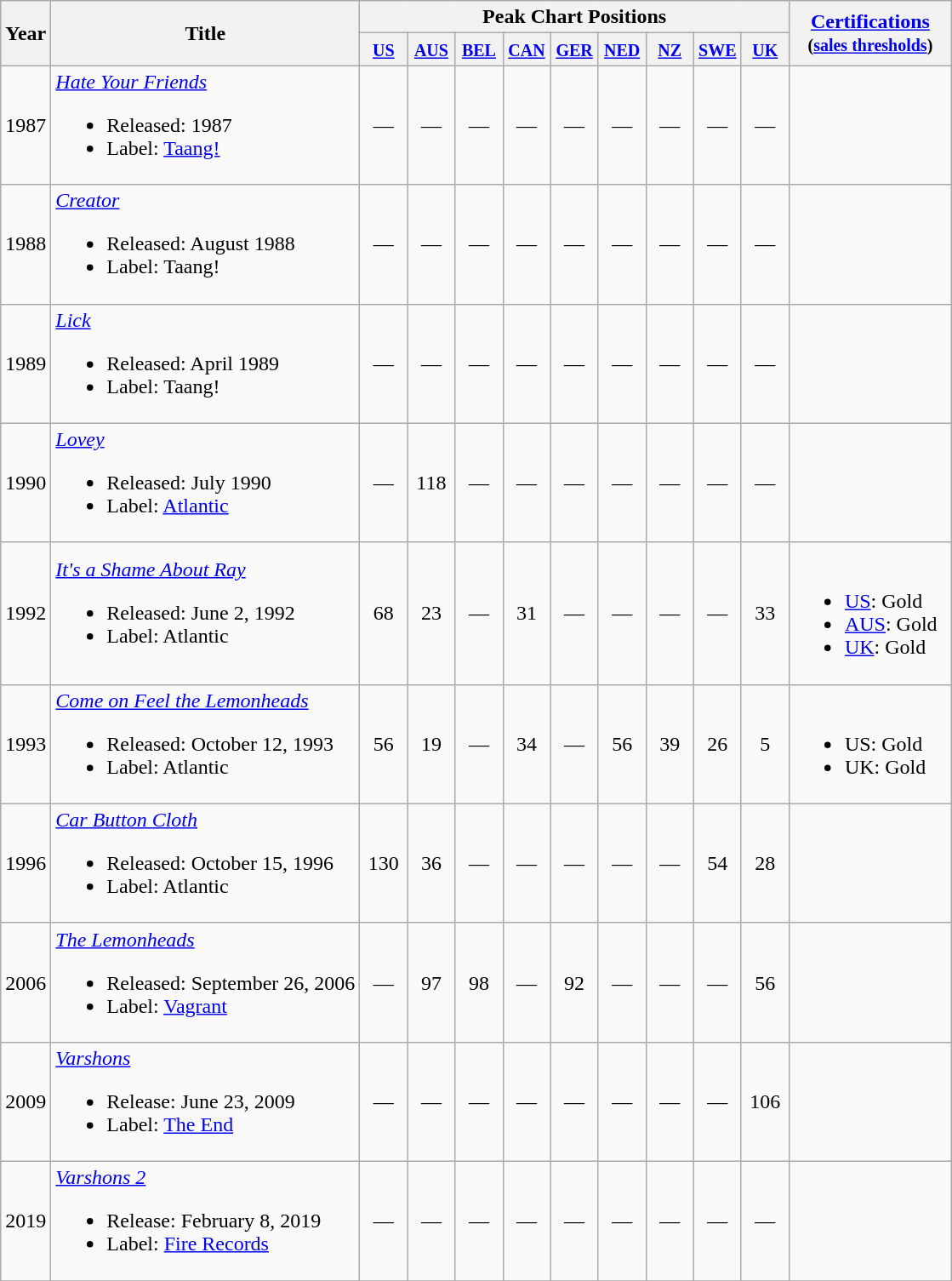<table class="wikitable">
<tr>
<th rowspan="2">Year</th>
<th rowspan="2">Title</th>
<th colspan="9">Peak Chart Positions</th>
<th rowspan="2" width="120"><a href='#'>Certifications</a><br><small>(<a href='#'>sales thresholds</a>)</small></th>
</tr>
<tr>
<th width="30"><small><a href='#'>US</a></small><br></th>
<th width="30"><small><a href='#'>AUS</a></small><br></th>
<th width="30"><small><a href='#'>BEL</a></small><br></th>
<th width="30"><small><a href='#'>CAN</a></small><br></th>
<th width="30"><small><a href='#'>GER</a></small><br></th>
<th width="30"><small><a href='#'>NED</a></small><br></th>
<th width="30"><small><a href='#'>NZ</a></small><br></th>
<th width="30"><small><a href='#'>SWE</a></small><br></th>
<th width="30"><small><a href='#'>UK</a></small><br></th>
</tr>
<tr>
<td>1987</td>
<td><em><a href='#'>Hate Your Friends</a></em><br><ul><li>Released: 1987</li><li>Label: <a href='#'>Taang!</a></li></ul></td>
<td align="center">—</td>
<td align="center">—</td>
<td align="center">—</td>
<td align="center">—</td>
<td align="center">—</td>
<td align="center">—</td>
<td align="center">—</td>
<td align="center">—</td>
<td align="center">—</td>
<td></td>
</tr>
<tr>
<td>1988</td>
<td><em><a href='#'>Creator</a></em><br><ul><li>Released: August 1988</li><li>Label: Taang!</li></ul></td>
<td align="center">—</td>
<td align="center">—</td>
<td align="center">—</td>
<td align="center">—</td>
<td align="center">—</td>
<td align="center">—</td>
<td align="center">—</td>
<td align="center">—</td>
<td align="center">—</td>
<td></td>
</tr>
<tr>
<td>1989</td>
<td><em><a href='#'>Lick</a></em><br><ul><li>Released: April 1989</li><li>Label: Taang!</li></ul></td>
<td align="center">—</td>
<td align="center">—</td>
<td align="center">—</td>
<td align="center">—</td>
<td align="center">—</td>
<td align="center">—</td>
<td align="center">—</td>
<td align="center">—</td>
<td align="center">—</td>
<td></td>
</tr>
<tr>
<td>1990</td>
<td><em><a href='#'>Lovey</a></em><br><ul><li>Released: July 1990</li><li>Label: <a href='#'>Atlantic</a></li></ul></td>
<td align="center">—</td>
<td align="center">118</td>
<td align="center">—</td>
<td align="center">—</td>
<td align="center">—</td>
<td align="center">—</td>
<td align="center">—</td>
<td align="center">—</td>
<td align="center">—</td>
<td></td>
</tr>
<tr>
<td>1992</td>
<td><em><a href='#'>It's a Shame About Ray</a></em><br><ul><li>Released: June 2, 1992</li><li>Label: Atlantic</li></ul></td>
<td align="center">68</td>
<td align="center">23</td>
<td align="center">—</td>
<td align="center">31</td>
<td align="center">—</td>
<td align="center">—</td>
<td align="center">—</td>
<td align="center">—</td>
<td align="center">33</td>
<td><br><ul><li><a href='#'>US</a>: Gold </li><li><a href='#'>AUS</a>: Gold </li><li><a href='#'>UK</a>: Gold </li></ul></td>
</tr>
<tr>
<td>1993</td>
<td><em><a href='#'>Come on Feel the Lemonheads</a></em><br><ul><li>Released: October 12, 1993</li><li>Label: Atlantic</li></ul></td>
<td align="center">56</td>
<td align="center">19</td>
<td align="center">—</td>
<td align="center">34</td>
<td align="center">—</td>
<td align="center">56</td>
<td align="center">39</td>
<td align="center">26</td>
<td align="center">5</td>
<td><br><ul><li>US: Gold </li><li>UK: Gold </li></ul></td>
</tr>
<tr>
<td>1996</td>
<td><em><a href='#'>Car Button Cloth</a></em><br><ul><li>Released: October 15, 1996</li><li>Label: Atlantic</li></ul></td>
<td align="center">130</td>
<td align="center">36</td>
<td align="center">—</td>
<td align="center">—</td>
<td align="center">—</td>
<td align="center">—</td>
<td align="center">—</td>
<td align="center">54</td>
<td align="center">28</td>
<td></td>
</tr>
<tr>
<td>2006</td>
<td><em><a href='#'>The Lemonheads</a></em><br><ul><li>Released: September 26, 2006</li><li>Label: <a href='#'>Vagrant</a></li></ul></td>
<td align="center">—</td>
<td align="center">97</td>
<td align="center">98</td>
<td align="center">—</td>
<td align="center">92</td>
<td align="center">—</td>
<td align="center">—</td>
<td align="center">—</td>
<td align="center">56</td>
<td></td>
</tr>
<tr>
<td>2009</td>
<td><em><a href='#'>Varshons</a></em><br><ul><li>Release: June 23, 2009</li><li>Label: <a href='#'>The End</a></li></ul></td>
<td align="center">—</td>
<td align="center">—</td>
<td align="center">—</td>
<td align="center">—</td>
<td align="center">—</td>
<td align="center">—</td>
<td align="center">—</td>
<td align="center">—</td>
<td align="center">106</td>
<td></td>
</tr>
<tr>
<td>2019</td>
<td><em><a href='#'>Varshons 2</a></em><br><ul><li>Release: February 8, 2019</li><li>Label: <a href='#'>Fire Records</a></li></ul></td>
<td align="center">—</td>
<td align="center">—</td>
<td align="center">—</td>
<td align="center">—</td>
<td align="center">—</td>
<td align="center">—</td>
<td align="center">—</td>
<td align="center">—</td>
<td align="center">—</td>
<td></td>
</tr>
<tr>
</tr>
</table>
